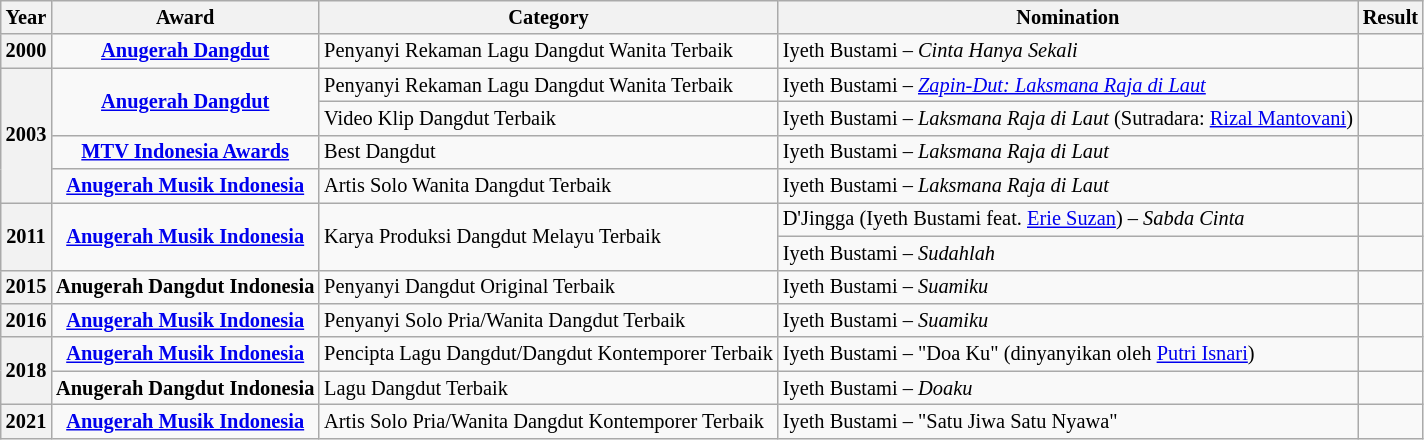<table class="wikitable" style="font-size:85%">
<tr>
<th>Year</th>
<th>Award</th>
<th>Category</th>
<th>Nomination</th>
<th>Result</th>
</tr>
<tr>
<th>2000</th>
<td style="text-align: center;"><strong><a href='#'>Anugerah Dangdut</a></strong></td>
<td>Penyanyi Rekaman Lagu Dangdut Wanita Terbaik</td>
<td>Iyeth Bustami – <em>Cinta Hanya Sekali</em></td>
<td></td>
</tr>
<tr>
<th rowspan="4">2003</th>
<td rowspan="2" style="text-align: center;"><strong><a href='#'>Anugerah Dangdut</a></strong></td>
<td>Penyanyi Rekaman Lagu Dangdut Wanita Terbaik</td>
<td>Iyeth Bustami – <em><a href='#'>Zapin-Dut: Laksmana Raja di Laut</a></em></td>
<td></td>
</tr>
<tr>
<td>Video Klip Dangdut Terbaik</td>
<td>Iyeth Bustami – <em>Laksmana Raja di Laut</em> (Sutradara: <a href='#'>Rizal Mantovani</a>)</td>
<td></td>
</tr>
<tr>
<td style="text-align: center;"><strong><a href='#'>MTV Indonesia Awards</a></strong></td>
<td>Best Dangdut</td>
<td>Iyeth Bustami – <em>Laksmana Raja di Laut</em></td>
<td></td>
</tr>
<tr>
<td style="text-align: center;"><strong><a href='#'>Anugerah Musik Indonesia</a></strong></td>
<td>Artis Solo Wanita Dangdut Terbaik</td>
<td>Iyeth Bustami – <em>Laksmana Raja di Laut</em></td>
<td></td>
</tr>
<tr>
<th rowspan="2">2011</th>
<td rowspan="2" style="text-align: center;"><strong><a href='#'>Anugerah Musik Indonesia</a></strong></td>
<td rowspan="2">Karya Produksi Dangdut Melayu Terbaik</td>
<td>D'Jingga (Iyeth Bustami feat. <a href='#'>Erie Suzan</a>) – <em>Sabda Cinta</em></td>
<td></td>
</tr>
<tr>
<td>Iyeth Bustami – <em>Sudahlah</em></td>
<td></td>
</tr>
<tr>
<th>2015</th>
<td style="text-align: center;"><strong>Anugerah Dangdut Indonesia</strong></td>
<td>Penyanyi Dangdut Original Terbaik</td>
<td>Iyeth Bustami – <em>Suamiku</em></td>
<td></td>
</tr>
<tr>
<th>2016</th>
<td style="text-align: center;"><strong><a href='#'>Anugerah Musik Indonesia</a></strong></td>
<td>Penyanyi Solo Pria/Wanita Dangdut Terbaik</td>
<td>Iyeth Bustami – <em>Suamiku</em></td>
<td></td>
</tr>
<tr>
<th rowspan="2">2018</th>
<td style="text-align: center;"><strong><a href='#'>Anugerah Musik Indonesia</a></strong></td>
<td>Pencipta Lagu Dangdut/Dangdut Kontemporer Terbaik</td>
<td>Iyeth Bustami – "Doa Ku" (dinyanyikan oleh <a href='#'>Putri Isnari</a>)</td>
<td></td>
</tr>
<tr>
<td style="text-align: center;"><strong>Anugerah Dangdut Indonesia</strong></td>
<td>Lagu Dangdut Terbaik</td>
<td>Iyeth Bustami – <em>Doaku</em></td>
<td></td>
</tr>
<tr>
<th>2021</th>
<td style="text-align: center;"><strong><a href='#'>Anugerah Musik Indonesia</a></strong></td>
<td>Artis Solo Pria/Wanita Dangdut Kontemporer Terbaik</td>
<td>Iyeth Bustami – "Satu Jiwa Satu Nyawa"</td>
<td></td>
</tr>
</table>
